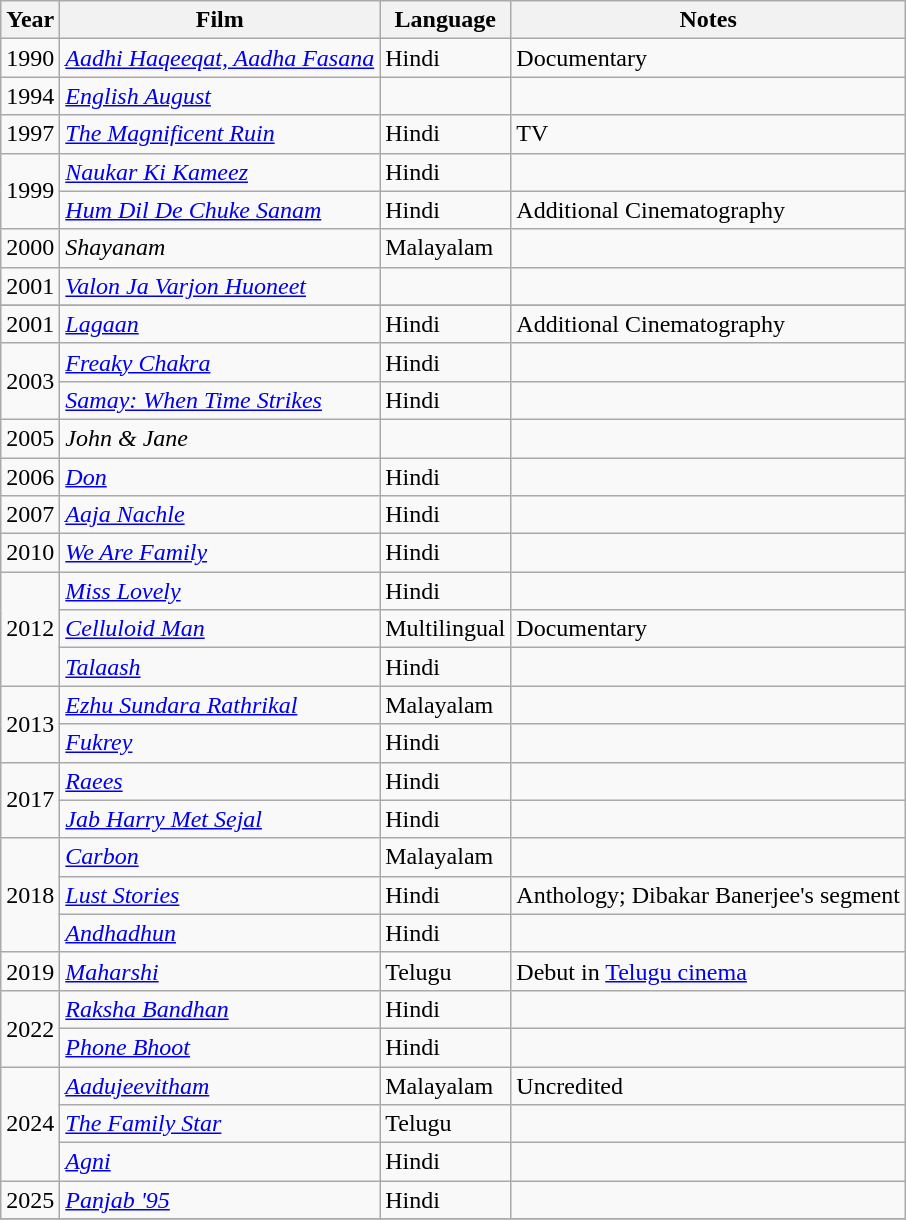<table class="wikitable">
<tr>
<th>Year</th>
<th>Film</th>
<th>Language</th>
<th>Notes</th>
</tr>
<tr>
<td>1990</td>
<td><em><a href='#'>Aadhi Haqeeqat, Aadha Fasana</a></em></td>
<td>Hindi</td>
<td>Documentary</td>
</tr>
<tr>
<td>1994</td>
<td><em><a href='#'>English August</a></em></td>
<td></td>
<td></td>
</tr>
<tr>
<td>1997</td>
<td><em><a href='#'>The Magnificent Ruin</a></em></td>
<td>Hindi</td>
<td>TV</td>
</tr>
<tr>
<td rowspan="2">1999</td>
<td><em><a href='#'>Naukar Ki Kameez</a></em></td>
<td>Hindi</td>
<td></td>
</tr>
<tr>
<td><em><a href='#'>Hum Dil De Chuke Sanam</a></em></td>
<td>Hindi</td>
<td>Additional Cinematography</td>
</tr>
<tr>
<td>2000</td>
<td><em>Shayanam</em></td>
<td>Malayalam</td>
<td></td>
</tr>
<tr>
<td>2001</td>
<td><em><a href='#'>Valon Ja Varjon Huoneet</a></em></td>
<td></td>
<td></td>
</tr>
<tr>
</tr>
<tr>
<td>2001</td>
<td><em><a href='#'>Lagaan</a></em></td>
<td>Hindi</td>
<td>Additional Cinematography</td>
</tr>
<tr>
<td rowspan="2">2003</td>
<td><em><a href='#'>Freaky Chakra</a></em></td>
<td>Hindi</td>
<td></td>
</tr>
<tr>
<td><em><a href='#'>Samay: When Time Strikes</a></em></td>
<td>Hindi</td>
<td></td>
</tr>
<tr>
<td>2005</td>
<td><em>John & Jane</em></td>
<td></td>
<td></td>
</tr>
<tr>
<td>2006</td>
<td><em><a href='#'>Don</a></em></td>
<td>Hindi</td>
<td></td>
</tr>
<tr>
<td>2007</td>
<td><em><a href='#'>Aaja Nachle</a></em></td>
<td>Hindi</td>
<td></td>
</tr>
<tr>
<td>2010</td>
<td><em><a href='#'>We Are Family</a></em></td>
<td>Hindi</td>
<td></td>
</tr>
<tr>
<td rowspan="3">2012</td>
<td><em><a href='#'>Miss Lovely</a></em></td>
<td>Hindi</td>
<td></td>
</tr>
<tr>
<td><em><a href='#'>Celluloid Man</a></em></td>
<td>Multilingual</td>
<td>Documentary</td>
</tr>
<tr>
<td><em><a href='#'>Talaash</a></em></td>
<td>Hindi</td>
<td></td>
</tr>
<tr>
<td rowspan="2">2013</td>
<td><em><a href='#'>Ezhu Sundara Rathrikal</a></em></td>
<td>Malayalam</td>
<td></td>
</tr>
<tr>
<td><em><a href='#'>Fukrey</a></em></td>
<td>Hindi</td>
<td></td>
</tr>
<tr>
<td rowspan="2">2017</td>
<td><em><a href='#'>Raees</a></em></td>
<td>Hindi</td>
<td></td>
</tr>
<tr>
<td><em><a href='#'>Jab Harry Met Sejal</a></em></td>
<td>Hindi</td>
<td></td>
</tr>
<tr>
<td rowspan="3">2018</td>
<td><em><a href='#'>Carbon</a></em></td>
<td>Malayalam</td>
<td></td>
</tr>
<tr>
<td><em><a href='#'>Lust Stories</a></em></td>
<td>Hindi</td>
<td>Anthology; Dibakar Banerjee's segment</td>
</tr>
<tr>
<td><em><a href='#'>Andhadhun</a></em></td>
<td>Hindi</td>
<td></td>
</tr>
<tr>
<td>2019</td>
<td><em><a href='#'>Maharshi</a></em></td>
<td>Telugu</td>
<td>Debut in <a href='#'>Telugu cinema</a></td>
</tr>
<tr>
<td rowspan="2">2022</td>
<td><em><a href='#'>Raksha Bandhan</a></em></td>
<td>Hindi</td>
<td></td>
</tr>
<tr>
<td><em><a href='#'>Phone Bhoot</a></em></td>
<td>Hindi</td>
<td></td>
</tr>
<tr>
<td rowspan="3">2024</td>
<td><em><a href='#'>Aadujeevitham</a></em></td>
<td>Malayalam</td>
<td>Uncredited</td>
</tr>
<tr>
<td><em><a href='#'>The Family Star</a></em></td>
<td>Telugu</td>
<td></td>
</tr>
<tr>
<td><em><a href='#'>Agni</a></em></td>
<td>Hindi</td>
<td></td>
</tr>
<tr>
<td>2025</td>
<td><em><a href='#'>Panjab '95</a></em></td>
<td>Hindi</td>
<td></td>
</tr>
<tr>
</tr>
</table>
